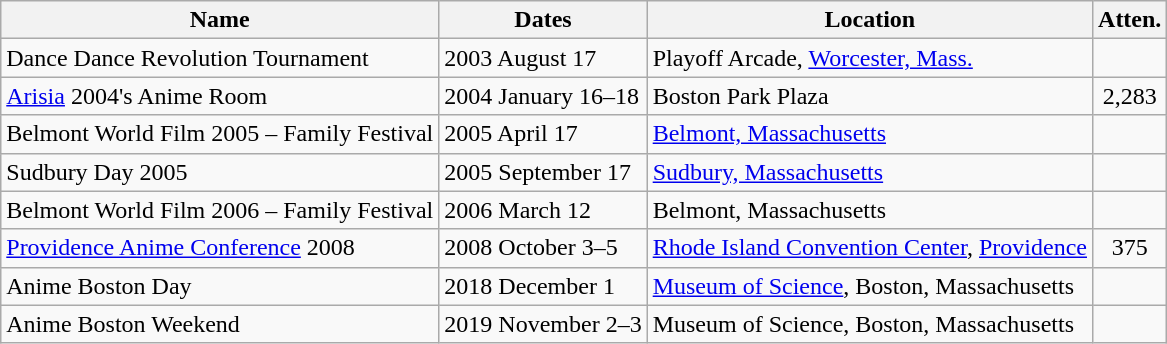<table class="sortable wikitable">
<tr>
<th>Name</th>
<th>Dates</th>
<th>Location</th>
<th>Atten.</th>
</tr>
<tr>
<td nowrap>Dance Dance Revolution Tournament</td>
<td nowrap>2003 August 17</td>
<td nowrap>Playoff Arcade, <a href='#'>Worcester, Mass.</a></td>
<td align="center"></td>
</tr>
<tr>
<td nowrap><a href='#'>Arisia</a> 2004's Anime Room</td>
<td nowrap>2004 January 16–18</td>
<td nowrap>Boston Park Plaza</td>
<td align="center">2,283</td>
</tr>
<tr>
<td nowrap>Belmont World Film 2005 – Family Festival</td>
<td nowrap>2005 April 17</td>
<td nowrap><a href='#'>Belmont, Massachusetts</a></td>
<td align="center"></td>
</tr>
<tr>
<td nowrap>Sudbury Day 2005</td>
<td nowrap>2005 September 17</td>
<td nowrap><a href='#'>Sudbury, Massachusetts</a></td>
<td align="center"></td>
</tr>
<tr>
<td nowrap>Belmont World Film 2006 – Family Festival</td>
<td nowrap>2006 March 12</td>
<td nowrap>Belmont, Massachusetts</td>
<td align="center"></td>
</tr>
<tr>
<td nowrap><a href='#'>Providence Anime Conference</a> 2008</td>
<td nowrap>2008 October 3–5</td>
<td nowrap><a href='#'>Rhode Island Convention Center</a>, <a href='#'>Providence</a></td>
<td align="center">375</td>
</tr>
<tr>
<td nowrap>Anime Boston Day</td>
<td nowrap>2018 December 1</td>
<td nowrap><a href='#'>Museum of Science</a>, Boston, Massachusetts</td>
<td align="center"></td>
</tr>
<tr>
<td nowrap>Anime Boston Weekend</td>
<td nowrap>2019 November 2–3</td>
<td nowrap>Museum of Science, Boston, Massachusetts</td>
<td align="center"></td>
</tr>
</table>
